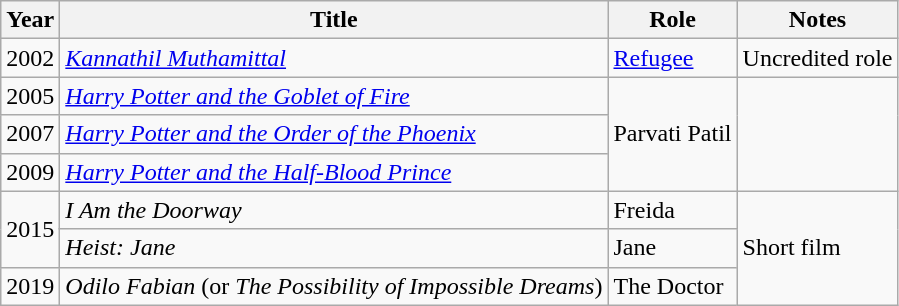<table class="wikitable sortable">
<tr>
<th>Year</th>
<th>Title</th>
<th>Role</th>
<th>Notes</th>
</tr>
<tr>
<td>2002</td>
<td><em><a href='#'>Kannathil Muthamittal</a></em></td>
<td><a href='#'>Refugee</a></td>
<td>Uncredited role</td>
</tr>
<tr>
<td rowspan="1">2005</td>
<td><em><a href='#'>Harry Potter and the Goblet of Fire</a></em></td>
<td rowspan="3">Parvati Patil</td>
<td rowspan="3"></td>
</tr>
<tr>
<td rowspan="1">2007</td>
<td><em><a href='#'>Harry Potter and the Order of the Phoenix</a></em></td>
</tr>
<tr>
<td rowspan="1">2009</td>
<td><em><a href='#'>Harry Potter and the Half-Blood Prince</a></em></td>
</tr>
<tr>
<td rowspan="2">2015</td>
<td><em>I Am the Doorway</em></td>
<td>Freida</td>
<td rowspan="3">Short film</td>
</tr>
<tr>
<td><em>Heist: Jane</em></td>
<td>Jane</td>
</tr>
<tr>
<td rowspan="1">2019</td>
<td><em>Odilo Fabian</em> (or <em>The Possibility of Impossible Dreams</em>)</td>
<td>The Doctor</td>
</tr>
</table>
